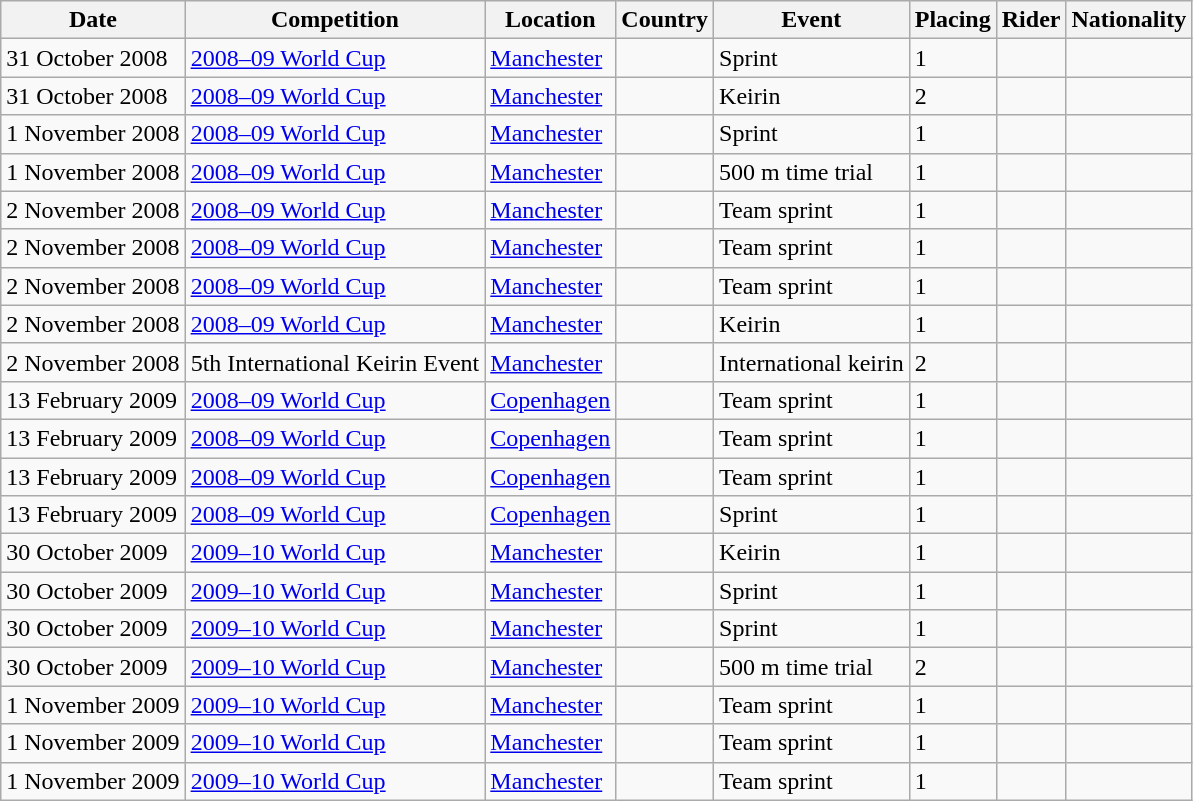<table class="wikitable sortable">
<tr>
<th>Date</th>
<th>Competition</th>
<th>Location</th>
<th>Country</th>
<th>Event</th>
<th>Placing</th>
<th>Rider</th>
<th>Nationality</th>
</tr>
<tr>
<td>31 October 2008</td>
<td><a href='#'>2008–09 World Cup</a></td>
<td><a href='#'>Manchester</a></td>
<td></td>
<td>Sprint</td>
<td>1</td>
<td></td>
<td></td>
</tr>
<tr>
<td>31 October 2008</td>
<td><a href='#'>2008–09 World Cup</a></td>
<td><a href='#'>Manchester</a></td>
<td></td>
<td>Keirin</td>
<td>2</td>
<td></td>
<td></td>
</tr>
<tr>
<td>1 November 2008</td>
<td><a href='#'>2008–09 World Cup</a></td>
<td><a href='#'>Manchester</a></td>
<td></td>
<td>Sprint</td>
<td>1</td>
<td></td>
<td></td>
</tr>
<tr>
<td>1 November 2008</td>
<td><a href='#'>2008–09 World Cup</a></td>
<td><a href='#'>Manchester</a></td>
<td></td>
<td>500 m time trial</td>
<td>1</td>
<td></td>
<td></td>
</tr>
<tr>
<td>2 November 2008</td>
<td><a href='#'>2008–09 World Cup</a></td>
<td><a href='#'>Manchester</a></td>
<td></td>
<td>Team sprint</td>
<td>1</td>
<td></td>
<td></td>
</tr>
<tr>
<td>2 November 2008</td>
<td><a href='#'>2008–09 World Cup</a></td>
<td><a href='#'>Manchester</a></td>
<td></td>
<td>Team sprint</td>
<td>1</td>
<td></td>
<td></td>
</tr>
<tr>
<td>2 November 2008</td>
<td><a href='#'>2008–09 World Cup</a></td>
<td><a href='#'>Manchester</a></td>
<td></td>
<td>Team sprint</td>
<td>1</td>
<td></td>
<td></td>
</tr>
<tr>
<td>2 November 2008</td>
<td><a href='#'>2008–09 World Cup</a></td>
<td><a href='#'>Manchester</a></td>
<td></td>
<td>Keirin</td>
<td>1</td>
<td></td>
<td></td>
</tr>
<tr>
<td>2 November 2008</td>
<td>5th International Keirin Event</td>
<td><a href='#'>Manchester</a></td>
<td></td>
<td>International keirin</td>
<td>2</td>
<td></td>
<td></td>
</tr>
<tr>
<td>13 February 2009</td>
<td><a href='#'>2008–09 World Cup</a></td>
<td><a href='#'>Copenhagen</a></td>
<td></td>
<td>Team sprint</td>
<td>1</td>
<td></td>
<td></td>
</tr>
<tr>
<td>13 February 2009</td>
<td><a href='#'>2008–09 World Cup</a></td>
<td><a href='#'>Copenhagen</a></td>
<td></td>
<td>Team sprint</td>
<td>1</td>
<td></td>
<td></td>
</tr>
<tr>
<td>13 February 2009</td>
<td><a href='#'>2008–09 World Cup</a></td>
<td><a href='#'>Copenhagen</a></td>
<td></td>
<td>Team sprint</td>
<td>1</td>
<td></td>
<td></td>
</tr>
<tr>
<td>13 February 2009</td>
<td><a href='#'>2008–09 World Cup</a></td>
<td><a href='#'>Copenhagen</a></td>
<td></td>
<td>Sprint</td>
<td>1</td>
<td></td>
<td></td>
</tr>
<tr>
<td>30 October 2009</td>
<td><a href='#'>2009–10 World Cup</a></td>
<td><a href='#'>Manchester</a></td>
<td></td>
<td>Keirin</td>
<td>1</td>
<td></td>
<td></td>
</tr>
<tr>
<td>30 October 2009</td>
<td><a href='#'>2009–10 World Cup</a></td>
<td><a href='#'>Manchester</a></td>
<td></td>
<td>Sprint</td>
<td>1</td>
<td></td>
<td></td>
</tr>
<tr>
<td>30 October 2009</td>
<td><a href='#'>2009–10 World Cup</a></td>
<td><a href='#'>Manchester</a></td>
<td></td>
<td>Sprint</td>
<td>1</td>
<td></td>
<td></td>
</tr>
<tr>
<td>30 October 2009</td>
<td><a href='#'>2009–10 World Cup</a></td>
<td><a href='#'>Manchester</a></td>
<td></td>
<td>500 m time trial</td>
<td>2</td>
<td></td>
<td></td>
</tr>
<tr>
<td>1 November 2009</td>
<td><a href='#'>2009–10 World Cup</a></td>
<td><a href='#'>Manchester</a></td>
<td></td>
<td>Team sprint</td>
<td>1</td>
<td></td>
<td></td>
</tr>
<tr>
<td>1 November 2009</td>
<td><a href='#'>2009–10 World Cup</a></td>
<td><a href='#'>Manchester</a></td>
<td></td>
<td>Team sprint</td>
<td>1</td>
<td></td>
<td></td>
</tr>
<tr>
<td>1 November 2009</td>
<td><a href='#'>2009–10 World Cup</a></td>
<td><a href='#'>Manchester</a></td>
<td></td>
<td>Team sprint</td>
<td>1</td>
<td></td>
<td></td>
</tr>
</table>
